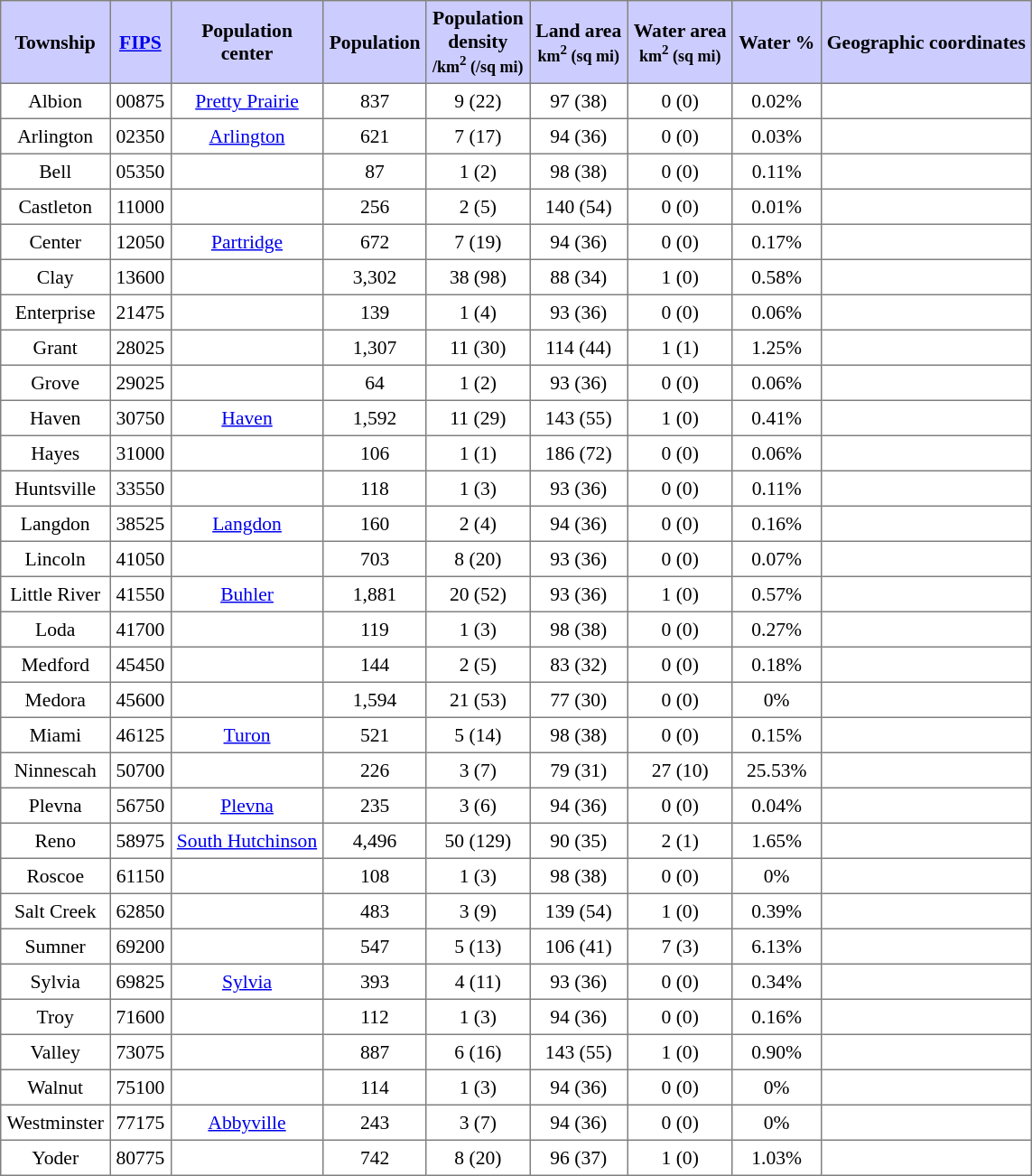<table class="toccolours" border=1 cellspacing=0 cellpadding=4 style="text-align:center; border-collapse:collapse; font-size:90%;">
<tr style="background:#ccccff">
<th>Township</th>
<th><a href='#'>FIPS</a></th>
<th>Population<br>center</th>
<th>Population</th>
<th>Population<br>density<br><small>/km<sup>2</sup> (/sq mi)</small></th>
<th>Land area<br><small>km<sup>2</sup> (sq mi)</small></th>
<th>Water area<br><small>km<sup>2</sup> (sq mi)</small></th>
<th>Water %</th>
<th>Geographic coordinates</th>
</tr>
<tr>
<td>Albion</td>
<td>00875</td>
<td><a href='#'>Pretty Prairie</a></td>
<td>837</td>
<td>9 (22)</td>
<td>97 (38)</td>
<td>0 (0)</td>
<td>0.02%</td>
<td></td>
</tr>
<tr>
<td>Arlington</td>
<td>02350</td>
<td><a href='#'>Arlington</a></td>
<td>621</td>
<td>7 (17)</td>
<td>94 (36)</td>
<td>0 (0)</td>
<td>0.03%</td>
<td></td>
</tr>
<tr>
<td>Bell</td>
<td>05350</td>
<td></td>
<td>87</td>
<td>1 (2)</td>
<td>98 (38)</td>
<td>0 (0)</td>
<td>0.11%</td>
<td></td>
</tr>
<tr>
<td>Castleton</td>
<td>11000</td>
<td></td>
<td>256</td>
<td>2 (5)</td>
<td>140 (54)</td>
<td>0 (0)</td>
<td>0.01%</td>
<td></td>
</tr>
<tr>
<td>Center</td>
<td>12050</td>
<td><a href='#'>Partridge</a></td>
<td>672</td>
<td>7 (19)</td>
<td>94 (36)</td>
<td>0 (0)</td>
<td>0.17%</td>
<td></td>
</tr>
<tr>
<td>Clay</td>
<td>13600</td>
<td></td>
<td>3,302</td>
<td>38 (98)</td>
<td>88 (34)</td>
<td>1 (0)</td>
<td>0.58%</td>
<td></td>
</tr>
<tr>
<td>Enterprise</td>
<td>21475</td>
<td></td>
<td>139</td>
<td>1 (4)</td>
<td>93 (36)</td>
<td>0 (0)</td>
<td>0.06%</td>
<td></td>
</tr>
<tr>
<td>Grant</td>
<td>28025</td>
<td></td>
<td>1,307</td>
<td>11 (30)</td>
<td>114 (44)</td>
<td>1 (1)</td>
<td>1.25%</td>
<td></td>
</tr>
<tr>
<td>Grove</td>
<td>29025</td>
<td></td>
<td>64</td>
<td>1 (2)</td>
<td>93 (36)</td>
<td>0 (0)</td>
<td>0.06%</td>
<td></td>
</tr>
<tr>
<td>Haven</td>
<td>30750</td>
<td><a href='#'>Haven</a></td>
<td>1,592</td>
<td>11 (29)</td>
<td>143 (55)</td>
<td>1 (0)</td>
<td>0.41%</td>
<td></td>
</tr>
<tr>
<td>Hayes</td>
<td>31000</td>
<td></td>
<td>106</td>
<td>1 (1)</td>
<td>186 (72)</td>
<td>0 (0)</td>
<td>0.06%</td>
<td></td>
</tr>
<tr>
<td>Huntsville</td>
<td>33550</td>
<td></td>
<td>118</td>
<td>1 (3)</td>
<td>93 (36)</td>
<td>0 (0)</td>
<td>0.11%</td>
<td></td>
</tr>
<tr>
<td>Langdon</td>
<td>38525</td>
<td><a href='#'>Langdon</a></td>
<td>160</td>
<td>2 (4)</td>
<td>94 (36)</td>
<td>0 (0)</td>
<td>0.16%</td>
<td></td>
</tr>
<tr>
<td>Lincoln</td>
<td>41050</td>
<td></td>
<td>703</td>
<td>8 (20)</td>
<td>93 (36)</td>
<td>0 (0)</td>
<td>0.07%</td>
<td></td>
</tr>
<tr>
<td>Little River</td>
<td>41550</td>
<td><a href='#'>Buhler</a></td>
<td>1,881</td>
<td>20 (52)</td>
<td>93 (36)</td>
<td>1 (0)</td>
<td>0.57%</td>
<td></td>
</tr>
<tr>
<td>Loda</td>
<td>41700</td>
<td></td>
<td>119</td>
<td>1 (3)</td>
<td>98 (38)</td>
<td>0 (0)</td>
<td>0.27%</td>
<td></td>
</tr>
<tr>
<td>Medford</td>
<td>45450</td>
<td></td>
<td>144</td>
<td>2 (5)</td>
<td>83 (32)</td>
<td>0 (0)</td>
<td>0.18%</td>
<td></td>
</tr>
<tr>
<td>Medora</td>
<td>45600</td>
<td></td>
<td>1,594</td>
<td>21 (53)</td>
<td>77 (30)</td>
<td>0 (0)</td>
<td>0%</td>
<td></td>
</tr>
<tr>
<td>Miami</td>
<td>46125</td>
<td><a href='#'>Turon</a></td>
<td>521</td>
<td>5 (14)</td>
<td>98 (38)</td>
<td>0 (0)</td>
<td>0.15%</td>
<td></td>
</tr>
<tr>
<td>Ninnescah</td>
<td>50700</td>
<td></td>
<td>226</td>
<td>3 (7)</td>
<td>79 (31)</td>
<td>27 (10)</td>
<td>25.53%</td>
<td></td>
</tr>
<tr>
<td>Plevna</td>
<td>56750</td>
<td><a href='#'>Plevna</a></td>
<td>235</td>
<td>3 (6)</td>
<td>94 (36)</td>
<td>0 (0)</td>
<td>0.04%</td>
<td></td>
</tr>
<tr>
<td>Reno</td>
<td>58975</td>
<td><a href='#'>South Hutchinson</a></td>
<td>4,496</td>
<td>50 (129)</td>
<td>90 (35)</td>
<td>2 (1)</td>
<td>1.65%</td>
<td></td>
</tr>
<tr>
<td>Roscoe</td>
<td>61150</td>
<td></td>
<td>108</td>
<td>1 (3)</td>
<td>98 (38)</td>
<td>0 (0)</td>
<td>0%</td>
<td></td>
</tr>
<tr>
<td>Salt Creek</td>
<td>62850</td>
<td></td>
<td>483</td>
<td>3 (9)</td>
<td>139 (54)</td>
<td>1 (0)</td>
<td>0.39%</td>
<td></td>
</tr>
<tr>
<td>Sumner</td>
<td>69200</td>
<td></td>
<td>547</td>
<td>5 (13)</td>
<td>106 (41)</td>
<td>7 (3)</td>
<td>6.13%</td>
<td></td>
</tr>
<tr>
<td>Sylvia</td>
<td>69825</td>
<td><a href='#'>Sylvia</a></td>
<td>393</td>
<td>4 (11)</td>
<td>93 (36)</td>
<td>0 (0)</td>
<td>0.34%</td>
<td></td>
</tr>
<tr>
<td>Troy</td>
<td>71600</td>
<td></td>
<td>112</td>
<td>1 (3)</td>
<td>94 (36)</td>
<td>0 (0)</td>
<td>0.16%</td>
<td></td>
</tr>
<tr>
<td>Valley</td>
<td>73075</td>
<td></td>
<td>887</td>
<td>6 (16)</td>
<td>143 (55)</td>
<td>1 (0)</td>
<td>0.90%</td>
<td></td>
</tr>
<tr>
<td>Walnut</td>
<td>75100</td>
<td></td>
<td>114</td>
<td>1 (3)</td>
<td>94 (36)</td>
<td>0 (0)</td>
<td>0%</td>
<td></td>
</tr>
<tr>
<td>Westminster</td>
<td>77175</td>
<td><a href='#'>Abbyville</a></td>
<td>243</td>
<td>3 (7)</td>
<td>94 (36)</td>
<td>0 (0)</td>
<td>0%</td>
<td></td>
</tr>
<tr>
<td>Yoder</td>
<td>80775</td>
<td></td>
<td>742</td>
<td>8 (20)</td>
<td>96 (37)</td>
<td>1 (0)</td>
<td>1.03%</td>
<td></td>
</tr>
</table>
